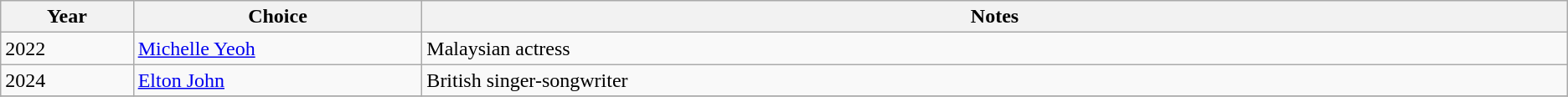<table class="wikitable unsortable plainrowheaders">
<tr>
<th scope="col" width="2%">Year</th>
<th scope="col" width="5%">Choice</th>
<th scope="col" width="20%">Notes</th>
</tr>
<tr>
<td>2022</td>
<td><a href='#'>Michelle Yeoh</a></td>
<td>Malaysian actress</td>
</tr>
<tr>
<td>2024</td>
<td><a href='#'>Elton John</a></td>
<td>British singer-songwriter</td>
</tr>
<tr>
</tr>
</table>
